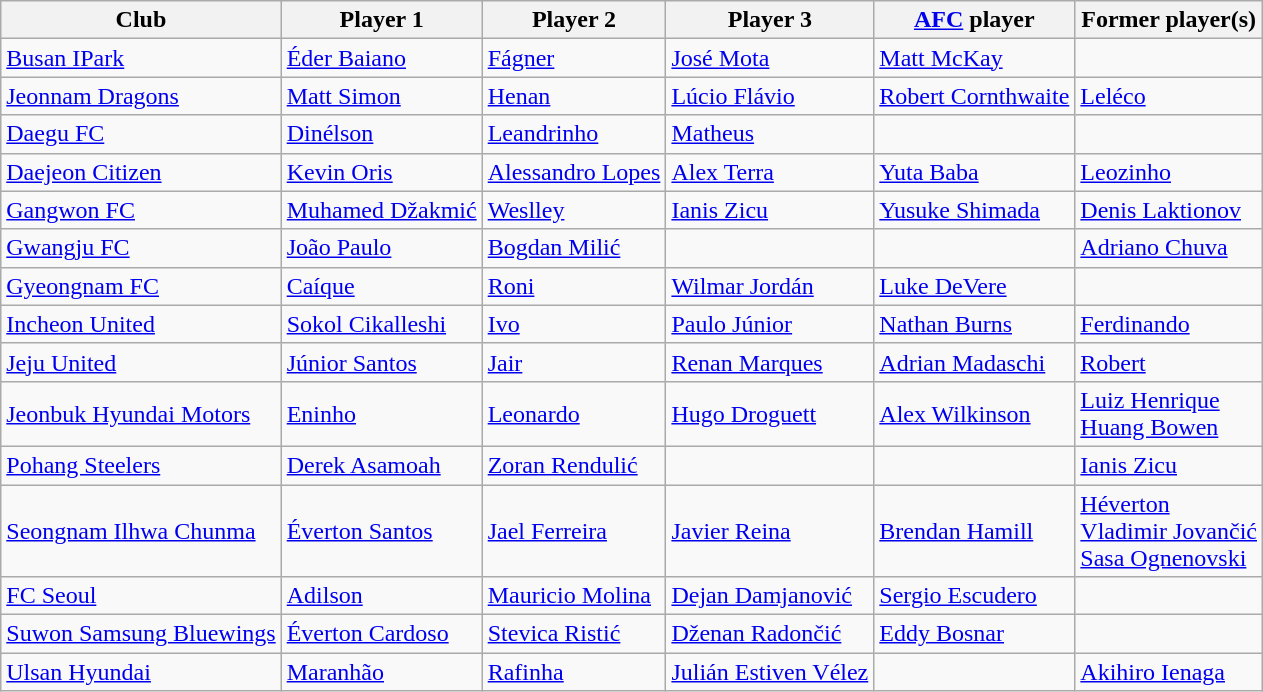<table class="wikitable">
<tr>
<th>Club</th>
<th>Player 1</th>
<th>Player 2</th>
<th>Player 3</th>
<th><a href='#'>AFC</a> player</th>
<th>Former player(s)</th>
</tr>
<tr>
<td><a href='#'>Busan IPark</a></td>
<td> <a href='#'>Éder Baiano</a></td>
<td> <a href='#'>Fágner</a></td>
<td> <a href='#'>José Mota</a></td>
<td> <a href='#'>Matt McKay</a></td>
<td></td>
</tr>
<tr>
<td><a href='#'>Jeonnam Dragons</a></td>
<td> <a href='#'>Matt Simon</a></td>
<td> <a href='#'>Henan</a></td>
<td> <a href='#'>Lúcio Flávio</a></td>
<td> <a href='#'>Robert Cornthwaite</a></td>
<td> <a href='#'>Leléco</a></td>
</tr>
<tr>
<td><a href='#'>Daegu FC</a></td>
<td> <a href='#'>Dinélson</a></td>
<td> <a href='#'>Leandrinho</a></td>
<td> <a href='#'>Matheus</a></td>
<td></td>
<td></td>
</tr>
<tr>
<td><a href='#'>Daejeon Citizen</a></td>
<td> <a href='#'>Kevin Oris</a></td>
<td> <a href='#'>Alessandro Lopes</a></td>
<td> <a href='#'>Alex Terra</a></td>
<td> <a href='#'>Yuta Baba</a></td>
<td> <a href='#'>Leozinho</a></td>
</tr>
<tr>
<td><a href='#'>Gangwon FC</a></td>
<td> <a href='#'>Muhamed Džakmić</a></td>
<td> <a href='#'>Weslley</a></td>
<td> <a href='#'>Ianis Zicu</a></td>
<td> <a href='#'>Yusuke Shimada</a></td>
<td> <a href='#'>Denis Laktionov</a></td>
</tr>
<tr>
<td><a href='#'>Gwangju FC</a></td>
<td> <a href='#'>João Paulo</a></td>
<td> <a href='#'>Bogdan Milić</a></td>
<td></td>
<td></td>
<td> <a href='#'>Adriano Chuva</a></td>
</tr>
<tr>
<td><a href='#'>Gyeongnam FC</a></td>
<td> <a href='#'>Caíque</a></td>
<td> <a href='#'>Roni</a></td>
<td> <a href='#'>Wilmar Jordán</a></td>
<td> <a href='#'>Luke DeVere</a></td>
<td></td>
</tr>
<tr>
<td><a href='#'>Incheon United</a></td>
<td> <a href='#'>Sokol Cikalleshi</a></td>
<td> <a href='#'>Ivo</a></td>
<td> <a href='#'>Paulo Júnior</a></td>
<td> <a href='#'>Nathan Burns</a></td>
<td> <a href='#'>Ferdinando</a></td>
</tr>
<tr>
<td><a href='#'>Jeju United</a></td>
<td> <a href='#'>Júnior Santos</a></td>
<td> <a href='#'>Jair</a></td>
<td> <a href='#'>Renan Marques</a></td>
<td> <a href='#'>Adrian Madaschi</a></td>
<td> <a href='#'>Robert</a></td>
</tr>
<tr>
<td><a href='#'>Jeonbuk Hyundai Motors</a></td>
<td> <a href='#'>Eninho</a></td>
<td> <a href='#'>Leonardo</a></td>
<td> <a href='#'>Hugo Droguett</a></td>
<td> <a href='#'>Alex Wilkinson</a></td>
<td> <a href='#'>Luiz Henrique</a> <br>  <a href='#'>Huang Bowen</a></td>
</tr>
<tr>
<td><a href='#'>Pohang Steelers</a></td>
<td> <a href='#'>Derek Asamoah</a></td>
<td> <a href='#'>Zoran Rendulić</a></td>
<td></td>
<td></td>
<td> <a href='#'>Ianis Zicu</a></td>
</tr>
<tr>
<td><a href='#'>Seongnam Ilhwa Chunma</a></td>
<td> <a href='#'>Éverton Santos</a></td>
<td> <a href='#'>Jael Ferreira</a></td>
<td> <a href='#'>Javier Reina</a></td>
<td> <a href='#'>Brendan Hamill</a></td>
<td> <a href='#'>Héverton</a> <br>  <a href='#'>Vladimir Jovančić</a> <br>  <a href='#'>Sasa Ognenovski</a></td>
</tr>
<tr>
<td><a href='#'>FC Seoul</a></td>
<td> <a href='#'>Adilson</a></td>
<td> <a href='#'>Mauricio Molina</a></td>
<td> <a href='#'>Dejan Damjanović</a></td>
<td> <a href='#'>Sergio Escudero</a></td>
<td></td>
</tr>
<tr>
<td><a href='#'>Suwon Samsung Bluewings</a></td>
<td> <a href='#'>Éverton Cardoso</a></td>
<td> <a href='#'>Stevica Ristić</a></td>
<td> <a href='#'>Dženan Radončić</a></td>
<td> <a href='#'>Eddy Bosnar</a></td>
<td></td>
</tr>
<tr>
<td><a href='#'>Ulsan Hyundai</a></td>
<td> <a href='#'>Maranhão</a></td>
<td> <a href='#'>Rafinha</a></td>
<td> <a href='#'>Julián Estiven Vélez</a></td>
<td></td>
<td> <a href='#'>Akihiro Ienaga</a></td>
</tr>
</table>
